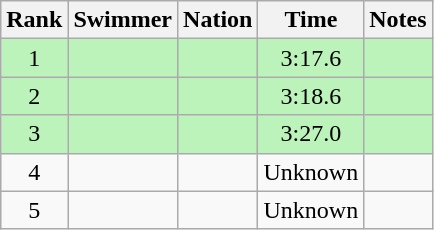<table class="wikitable sortable" style="text-align:center">
<tr>
<th>Rank</th>
<th>Swimmer</th>
<th>Nation</th>
<th>Time</th>
<th>Notes</th>
</tr>
<tr style="background:#bbf3bb;">
<td>1</td>
<td align=left></td>
<td align=left></td>
<td>3:17.6</td>
<td></td>
</tr>
<tr style="background:#bbf3bb;">
<td>2</td>
<td align=left></td>
<td align=left></td>
<td>3:18.6</td>
<td></td>
</tr>
<tr style="background:#bbf3bb;">
<td>3</td>
<td align=left></td>
<td align=left></td>
<td>3:27.0</td>
<td></td>
</tr>
<tr>
<td>4</td>
<td align=left></td>
<td align=left></td>
<td>Unknown</td>
<td></td>
</tr>
<tr>
<td>5</td>
<td align=left></td>
<td align=left></td>
<td>Unknown</td>
<td></td>
</tr>
</table>
